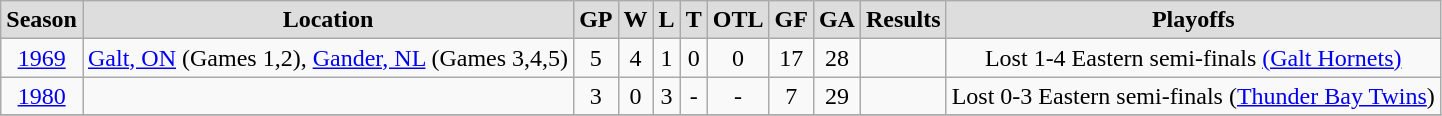<table class="wikitable">
<tr align="center"  bgcolor="#dddddd">
<td><strong>Season</strong></td>
<td><strong>Location</strong></td>
<td><strong>GP</strong></td>
<td><strong>W</strong></td>
<td><strong>L</strong></td>
<td><strong>T</strong></td>
<td><strong>OTL</strong></td>
<td><strong>GF</strong></td>
<td><strong>GA</strong></td>
<td><strong>Results</strong></td>
<td><strong>Playoffs</strong></td>
</tr>
<tr align="center">
<td><a href='#'>1969</a></td>
<td><a href='#'>Galt, ON</a> (Games 1,2), <a href='#'>Gander, NL</a> (Games 3,4,5)</td>
<td>5</td>
<td>4</td>
<td>1</td>
<td>0</td>
<td>0</td>
<td>17</td>
<td>28</td>
<td></td>
<td>Lost 1-4 Eastern semi-finals <a href='#'>(Galt Hornets)</a></td>
</tr>
<tr align="center">
<td><a href='#'>1980</a></td>
<td></td>
<td>3</td>
<td>0</td>
<td>3</td>
<td>-</td>
<td>-</td>
<td>7</td>
<td>29</td>
<td></td>
<td>Lost 0-3 Eastern semi-finals (<a href='#'>Thunder Bay Twins</a>)</td>
</tr>
<tr align="center">
</tr>
</table>
